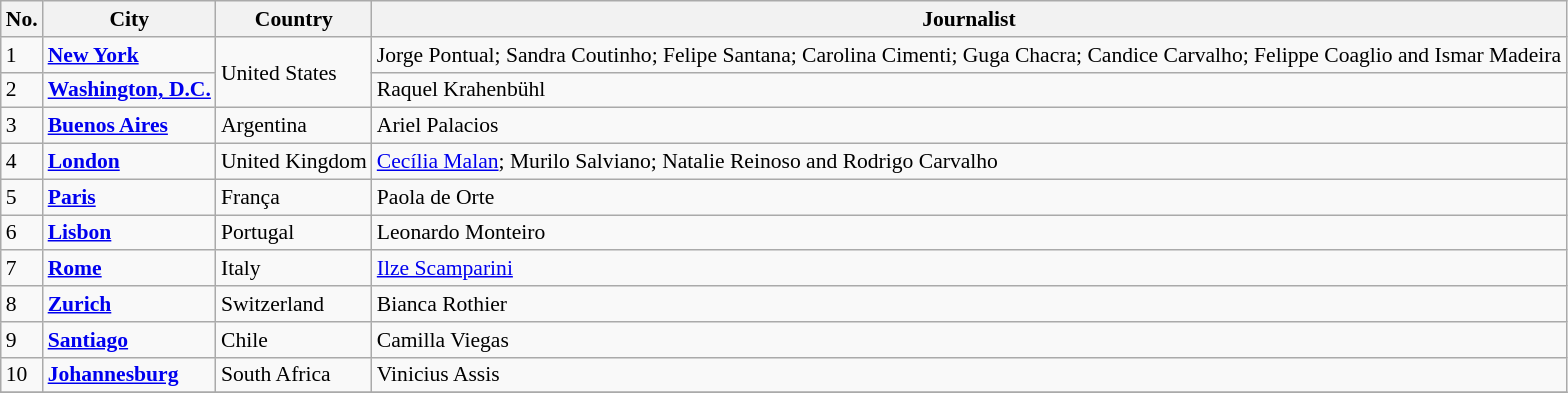<table class="wikitable" border="1" style="font-size:90%; text-align:left;">
<tr>
<th>No.</th>
<th>City</th>
<th>Country</th>
<th>Journalist</th>
</tr>
<tr>
<td>1</td>
<td><strong><a href='#'>New York</a></strong></td>
<td rowspan="2">United States</td>
<td>Jorge Pontual; Sandra Coutinho; Felipe Santana; Carolina Cimenti; Guga Chacra; Candice Carvalho; Felippe Coaglio and Ismar Madeira</td>
</tr>
<tr>
<td>2</td>
<td><strong><a href='#'>Washington, D.C.</a></strong></td>
<td>Raquel Krahenbühl</td>
</tr>
<tr>
<td>3</td>
<td><strong><a href='#'>Buenos Aires</a></strong></td>
<td>Argentina</td>
<td>Ariel Palacios</td>
</tr>
<tr>
<td>4</td>
<td><strong><a href='#'>London</a></strong></td>
<td>United Kingdom</td>
<td><a href='#'>Cecília Malan</a>; Murilo Salviano; Natalie Reinoso and Rodrigo Carvalho</td>
</tr>
<tr>
<td>5</td>
<td><strong><a href='#'>Paris</a></strong></td>
<td>França</td>
<td>Paola de Orte</td>
</tr>
<tr>
<td>6</td>
<td><strong><a href='#'>Lisbon</a></strong></td>
<td>Portugal</td>
<td>Leonardo Monteiro</td>
</tr>
<tr>
<td>7</td>
<td><strong><a href='#'>Rome</a></strong></td>
<td>Italy</td>
<td><a href='#'>Ilze Scamparini</a></td>
</tr>
<tr>
<td>8</td>
<td><strong><a href='#'>Zurich</a></strong></td>
<td>Switzerland</td>
<td>Bianca Rothier</td>
</tr>
<tr>
<td>9</td>
<td><strong><a href='#'>Santiago</a></strong></td>
<td>Chile</td>
<td>Camilla Viegas</td>
</tr>
<tr>
<td>10</td>
<td><strong><a href='#'>Johannesburg</a></strong></td>
<td>South Africa</td>
<td>Vinicius Assis</td>
</tr>
<tr>
</tr>
</table>
